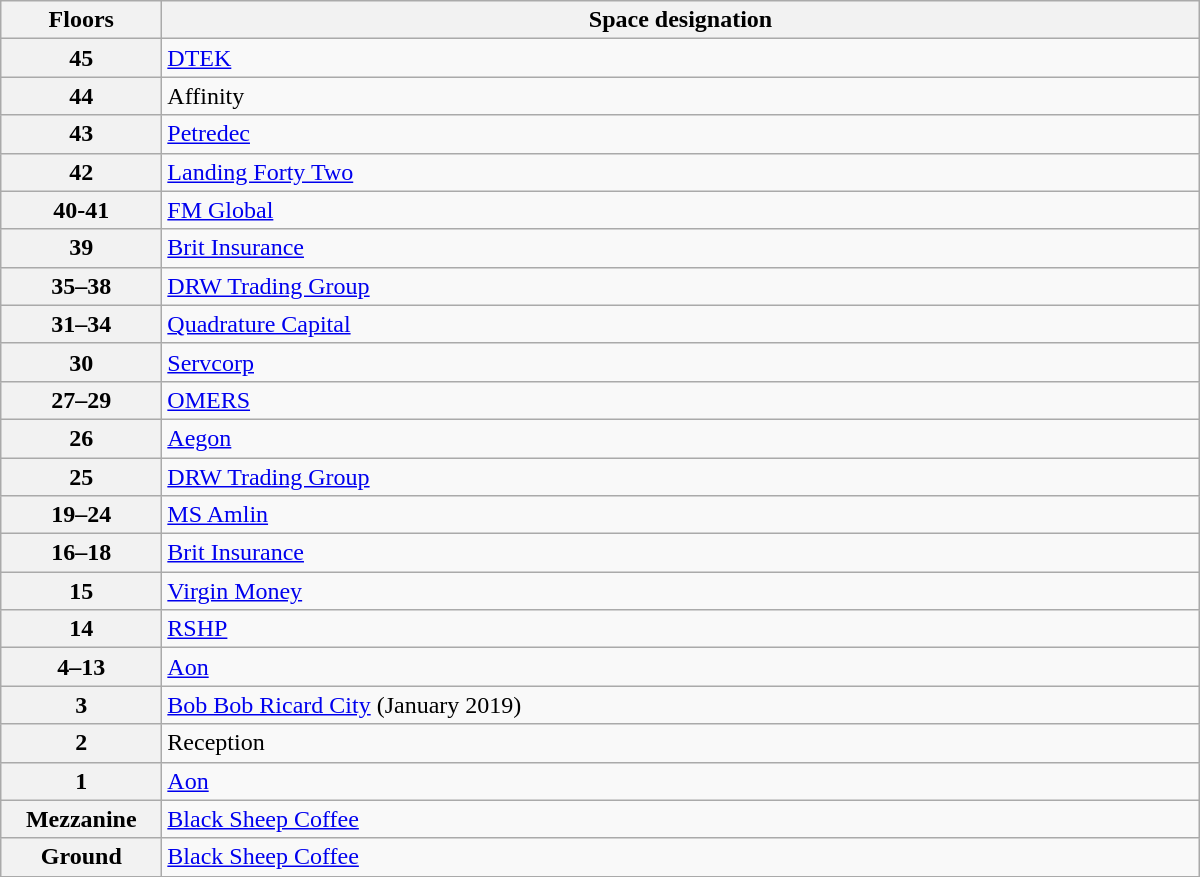<table class="wikitable" style="width:800px;">
<tr>
<th style="width:100px;">Floors</th>
<th>Space designation</th>
</tr>
<tr>
<th>45</th>
<td><a href='#'>DTEK</a></td>
</tr>
<tr>
<th>44</th>
<td>Affinity</td>
</tr>
<tr>
<th>43</th>
<td><a href='#'>Petredec</a></td>
</tr>
<tr>
<th>42</th>
<td><a href='#'>Landing Forty Two</a></td>
</tr>
<tr>
<th>40-41</th>
<td><a href='#'>FM Global</a></td>
</tr>
<tr>
<th>39</th>
<td><a href='#'>Brit Insurance</a></td>
</tr>
<tr>
<th>35–38</th>
<td><a href='#'>DRW Trading Group</a></td>
</tr>
<tr>
<th>31–34</th>
<td><a href='#'>Quadrature Capital</a></td>
</tr>
<tr>
<th>30</th>
<td><a href='#'>Servcorp</a></td>
</tr>
<tr>
<th>27–29</th>
<td><a href='#'>OMERS</a></td>
</tr>
<tr>
<th>26</th>
<td><a href='#'>Aegon</a></td>
</tr>
<tr>
<th>25</th>
<td><a href='#'>DRW Trading Group</a></td>
</tr>
<tr>
<th>19–24</th>
<td><a href='#'>MS Amlin</a></td>
</tr>
<tr>
<th>16–18</th>
<td><a href='#'>Brit Insurance</a></td>
</tr>
<tr>
<th>15</th>
<td><a href='#'>Virgin Money</a></td>
</tr>
<tr>
<th>14</th>
<td><a href='#'>RSHP</a></td>
</tr>
<tr>
<th>4–13</th>
<td><a href='#'>Aon</a></td>
</tr>
<tr>
<th>3</th>
<td><a href='#'>Bob Bob Ricard City</a> (January 2019)</td>
</tr>
<tr>
<th>2</th>
<td>Reception</td>
</tr>
<tr>
<th>1</th>
<td><a href='#'>Aon</a></td>
</tr>
<tr>
<th>Mezzanine</th>
<td><a href='#'>Black Sheep Coffee</a></td>
</tr>
<tr>
<th>Ground</th>
<td><a href='#'>Black Sheep Coffee</a></td>
</tr>
<tr>
</tr>
</table>
